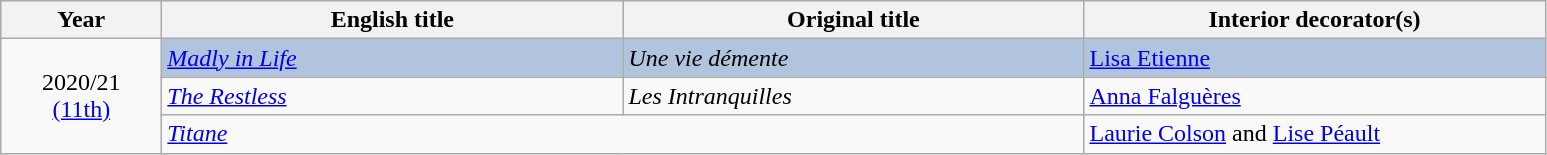<table class="wikitable">
<tr>
<th width="100"><strong>Year</strong></th>
<th width="300"><strong>English title</strong></th>
<th width="300"><strong>Original title</strong></th>
<th width="300"><strong>Interior decorator(s)</strong></th>
</tr>
<tr>
<td rowspan="3" style="text-align:center;">2020/21<br><a href='#'>(11th)</a></td>
<td style="background:#B0C4DE;"><em><a href='#'>Madly in Life</a></em></td>
<td style="background:#B0C4DE;"><em>Une vie démente</em></td>
<td style="background:#B0C4DE;"><a href='#'>Lisa Etienne</a></td>
</tr>
<tr>
<td><em><a href='#'>The Restless</a></em></td>
<td><em>Les Intranquilles</em></td>
<td><a href='#'>Anna Falguères</a></td>
</tr>
<tr>
<td colspan="2"><em><a href='#'>Titane</a></em></td>
<td><a href='#'>Laurie Colson</a> and <a href='#'>Lise Péault</a></td>
</tr>
</table>
